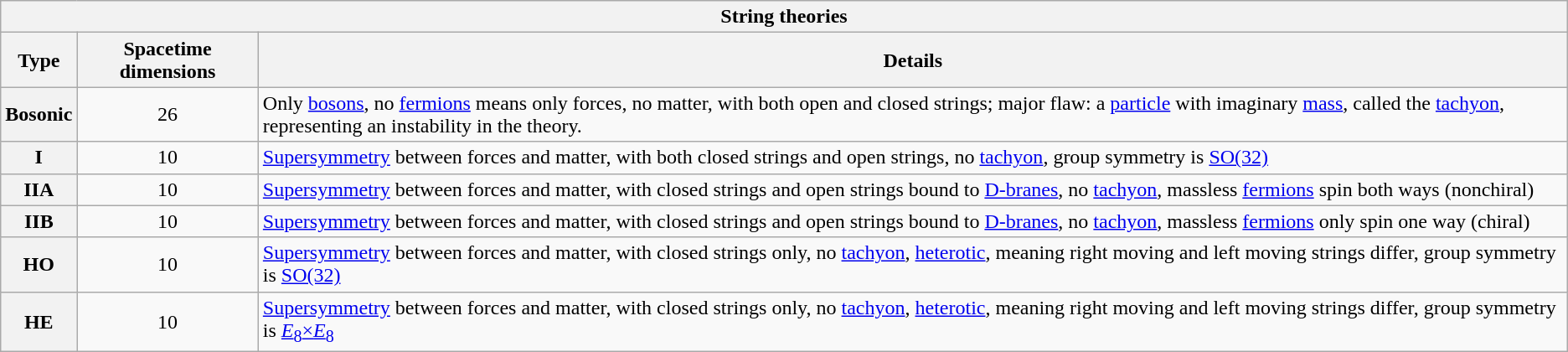<table class="wikitable" mm_noconvert="TRUE">
<tr bgcolor="#FFFFFF">
<th colspan="3" class="dark">String theories</th>
</tr>
<tr>
<th class="dark">Type</th>
<th class="dark">Spacetime dimensions<br></th>
<th class="dark">Details</th>
</tr>
<tr>
<th class="dark">Bosonic</th>
<td align="CENTER" class="dark">26</td>
<td class="dark">Only <a href='#'>bosons</a>, no <a href='#'>fermions</a> means only forces, no matter, with both open and closed strings; major flaw: a <a href='#'>particle</a> with imaginary <a href='#'>mass</a>, called the <a href='#'>tachyon</a>, representing an instability in the theory.</td>
</tr>
<tr>
<th class="dark">I</th>
<td align="CENTER" class="dark">10</td>
<td class="dark"><a href='#'>Supersymmetry</a> between forces and matter, with both closed strings and open strings, no <a href='#'>tachyon</a>, group symmetry is <a href='#'>SO(32)</a></td>
</tr>
<tr>
<th class="dark">IIA</th>
<td align="CENTER" class="dark">10</td>
<td class="dark"><a href='#'>Supersymmetry</a> between forces and matter, with closed strings and open strings bound to <a href='#'>D-branes</a>, no <a href='#'>tachyon</a>, massless <a href='#'>fermions</a> spin both ways (nonchiral)</td>
</tr>
<tr>
<th class="dark">IIB</th>
<td align="CENTER" class="dark">10</td>
<td class="dark"><a href='#'>Supersymmetry</a> between forces and matter, with closed strings and open strings bound to <a href='#'>D-branes</a>, no <a href='#'>tachyon</a>, massless <a href='#'>fermions</a> only spin one way (chiral)</td>
</tr>
<tr>
<th class="dark">HO</th>
<td align="CENTER" class="dark">10</td>
<td class="dark"><a href='#'>Supersymmetry</a> between forces and matter, with closed strings only, no <a href='#'>tachyon</a>, <a href='#'>heterotic</a>, meaning right moving and left moving strings differ, group symmetry is <a href='#'>SO(32)</a></td>
</tr>
<tr>
<th class="dark">HE</th>
<td align="CENTER" class="dark">10</td>
<td class="dark"><a href='#'>Supersymmetry</a> between forces and matter, with closed strings only, no <a href='#'>tachyon</a>, <a href='#'>heterotic</a>, meaning right moving and left moving strings differ, group symmetry is <a href='#'><em>E</em><sub>8</sub>×<em>E</em><sub>8</sub></a></td>
</tr>
</table>
